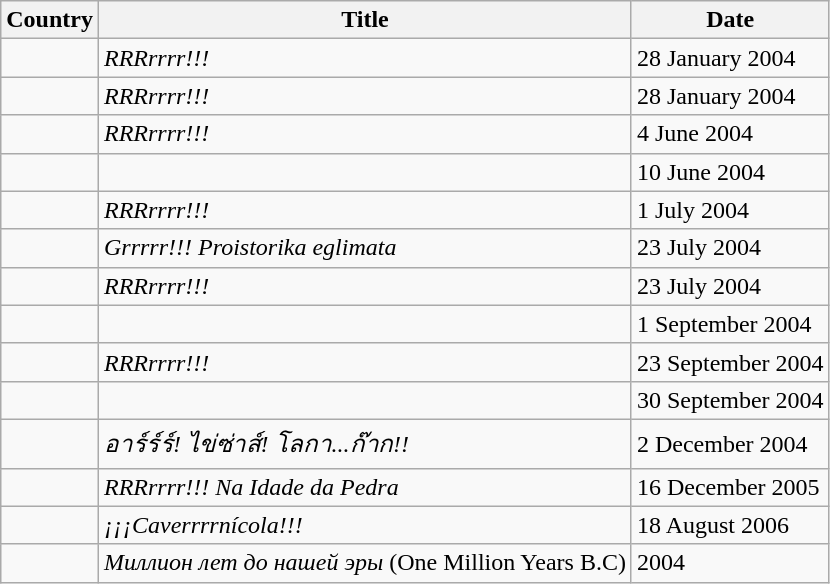<table class="wikitable">
<tr>
<th>Country</th>
<th>Title</th>
<th>Date</th>
</tr>
<tr>
<td></td>
<td><em>RRRrrrr!!!</em></td>
<td>28 January 2004</td>
</tr>
<tr>
<td></td>
<td><em>RRRrrrr!!!</em></td>
<td>28 January 2004</td>
</tr>
<tr>
<td></td>
<td><em>RRRrrrr!!!</em></td>
<td>4 June 2004</td>
</tr>
<tr>
<td></td>
<td></td>
<td>10 June 2004</td>
</tr>
<tr>
<td></td>
<td><em>RRRrrrr!!!</em></td>
<td>1 July 2004</td>
</tr>
<tr>
<td></td>
<td><em>Grrrrr!!! Proistorika eglimata</em></td>
<td>23 July 2004</td>
</tr>
<tr>
<td></td>
<td><em>RRRrrrr!!!</em></td>
<td>23 July 2004</td>
</tr>
<tr>
<td></td>
<td></td>
<td>1 September 2004</td>
</tr>
<tr>
<td></td>
<td><em>RRRrrrr!!!</em></td>
<td>23 September 2004</td>
</tr>
<tr>
<td></td>
<td></td>
<td>30 September 2004</td>
</tr>
<tr>
<td></td>
<td><em>อาร์ร์ร์! ไข่ซ่าส์! โลกา...ก๊าก!!</em></td>
<td>2 December 2004</td>
</tr>
<tr>
<td></td>
<td><em>RRRrrrr!!! Na Idade da Pedra</em></td>
<td>16 December 2005</td>
</tr>
<tr>
<td></td>
<td><em>¡¡¡Caverrrrnícola!!!</em></td>
<td>18 August 2006</td>
</tr>
<tr>
<td></td>
<td><em>Миллион лет до нашей эры</em> (One Million Years B.C)</td>
<td>2004</td>
</tr>
</table>
